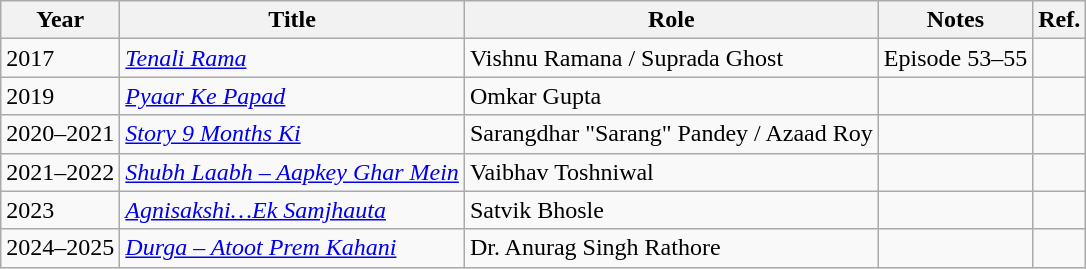<table class="wikitable sortable">
<tr>
<th>Year</th>
<th>Title</th>
<th>Role</th>
<th>Notes</th>
<th>Ref.</th>
</tr>
<tr>
<td>2017</td>
<td><em><a href='#'>Tenali Rama</a></em></td>
<td>Vishnu Ramana / Suprada Ghost</td>
<td>Episode 53–55</td>
<td></td>
</tr>
<tr>
<td>2019</td>
<td><em><a href='#'>Pyaar Ke Papad</a></em></td>
<td>Omkar Gupta</td>
<td></td>
<td></td>
</tr>
<tr>
<td>2020–2021</td>
<td><em><a href='#'>Story 9 Months Ki</a></em></td>
<td>Sarangdhar "Sarang" Pandey / Azaad Roy</td>
<td></td>
<td></td>
</tr>
<tr>
<td>2021–2022</td>
<td><em><a href='#'>Shubh Laabh – Aapkey Ghar Mein</a></em></td>
<td>Vaibhav Toshniwal</td>
<td></td>
<td></td>
</tr>
<tr>
<td>2023</td>
<td><em><a href='#'>Agnisakshi…Ek Samjhauta</a></em></td>
<td>Satvik Bhosle</td>
<td></td>
<td></td>
</tr>
<tr>
<td>2024–2025</td>
<td><em><a href='#'>Durga – Atoot Prem Kahani</a></em></td>
<td>Dr. Anurag Singh Rathore</td>
<td></td>
<td></td>
</tr>
</table>
